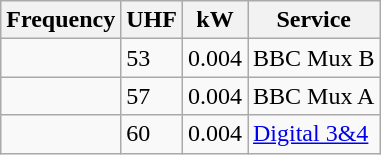<table class="wikitable sortable">
<tr>
<th>Frequency</th>
<th>UHF</th>
<th>kW</th>
<th>Service</th>
</tr>
<tr>
<td></td>
<td>53</td>
<td>0.004</td>
<td>BBC Mux B</td>
</tr>
<tr>
<td></td>
<td>57</td>
<td>0.004</td>
<td>BBC Mux A</td>
</tr>
<tr>
<td></td>
<td>60</td>
<td>0.004</td>
<td><a href='#'>Digital 3&4</a></td>
</tr>
</table>
